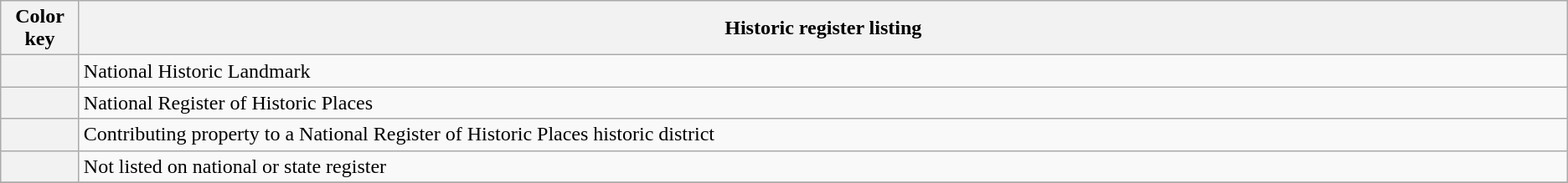<table class="wikitable">
<tr>
<th style="width:5%;"><strong>Color key</strong></th>
<th style="width:95%;"><strong>Historic register listing</strong></th>
</tr>
<tr>
<th></th>
<td>National Historic Landmark</td>
</tr>
<tr>
<th></th>
<td>National Register of Historic Places</td>
</tr>
<tr>
<th></th>
<td>Contributing property to a National Register of Historic Places historic district</td>
</tr>
<tr>
<th></th>
<td>Not listed on national or state register</td>
</tr>
<tr>
</tr>
</table>
